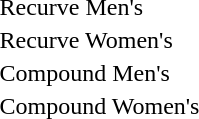<table>
<tr>
<td>Recurve Men's<br></td>
<td></td>
<td></td>
<td></td>
</tr>
<tr>
<td>Recurve Women's<br></td>
<td></td>
<td></td>
<td></td>
</tr>
<tr>
<td>Compound Men's<br></td>
<td></td>
<td></td>
<td></td>
</tr>
<tr>
<td>Compound Women's<br></td>
<td></td>
<td></td>
<td></td>
</tr>
</table>
